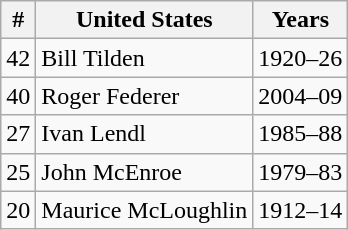<table class=wikitable style="display:inline-table;">
<tr>
<th>#</th>
<th>United States</th>
<th>Years</th>
</tr>
<tr>
<td>42</td>
<td> Bill Tilden</td>
<td>1920–26</td>
</tr>
<tr>
<td>40</td>
<td> Roger Federer</td>
<td>2004–09</td>
</tr>
<tr>
<td>27</td>
<td> Ivan Lendl</td>
<td>1985–88</td>
</tr>
<tr>
<td>25</td>
<td> John McEnroe</td>
<td>1979–83</td>
</tr>
<tr>
<td>20</td>
<td> Maurice McLoughlin</td>
<td>1912–14</td>
</tr>
</table>
